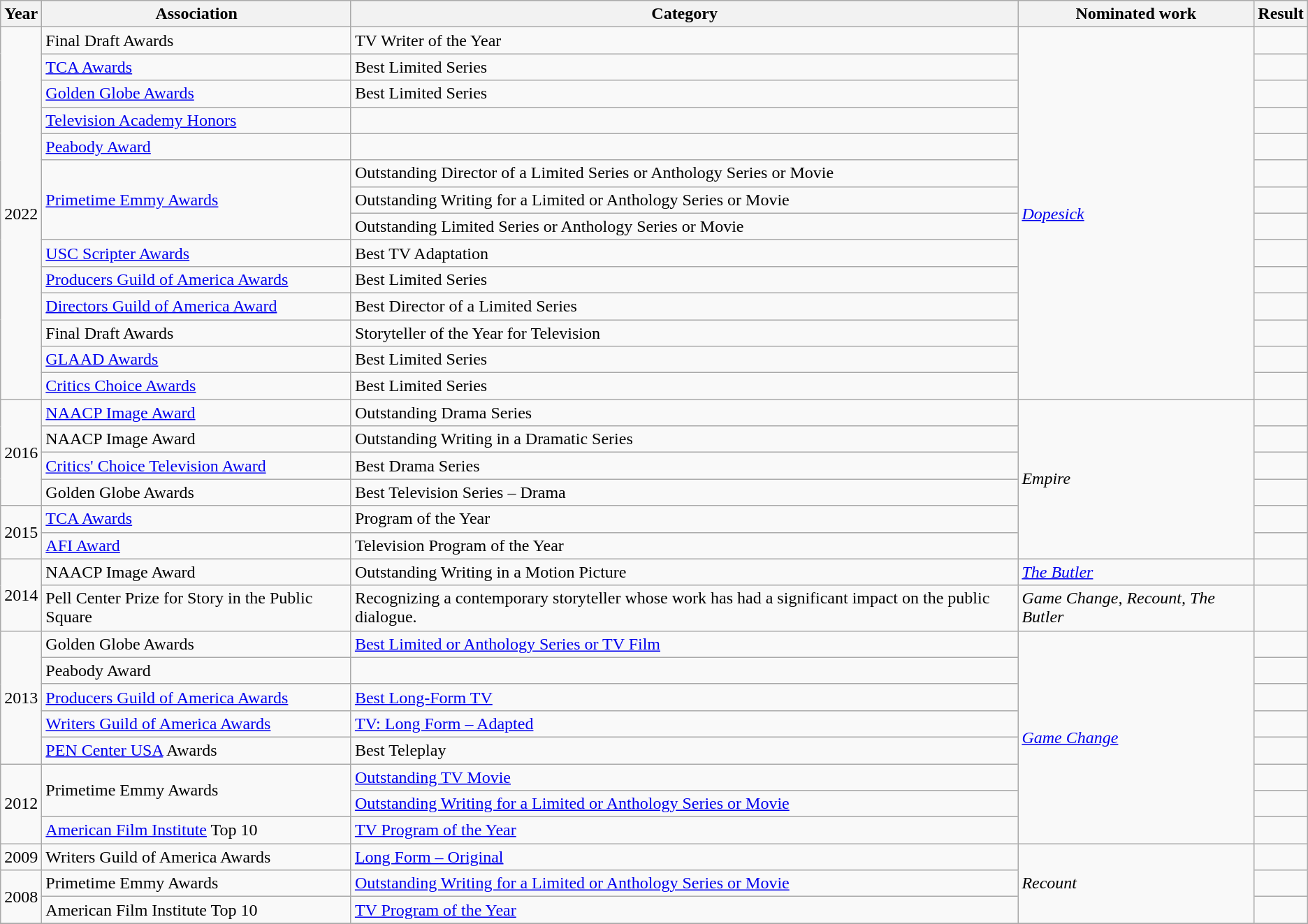<table class="wikitable sortable">
<tr>
<th>Year</th>
<th>Association</th>
<th>Category</th>
<th>Nominated work</th>
<th>Result</th>
</tr>
<tr>
<td rowspan=14>2022</td>
<td>Final Draft Awards</td>
<td>TV Writer of the Year</td>
<td rowspan=14><em><a href='#'>Dopesick</a></em></td>
<td></td>
</tr>
<tr>
<td><a href='#'>TCA Awards</a></td>
<td>Best Limited Series</td>
<td></td>
</tr>
<tr>
<td><a href='#'>Golden Globe Awards</a></td>
<td>Best Limited Series</td>
<td></td>
</tr>
<tr>
<td><a href='#'>Television Academy Honors</a></td>
<td></td>
<td></td>
</tr>
<tr>
<td><a href='#'>Peabody Award</a></td>
<td></td>
<td></td>
</tr>
<tr>
<td rowspan=3><a href='#'>Primetime Emmy Awards</a></td>
<td>Outstanding Director of a Limited Series or Anthology Series or Movie</td>
<td></td>
</tr>
<tr>
<td>Outstanding Writing for a Limited or Anthology Series or Movie</td>
<td></td>
</tr>
<tr>
<td>Outstanding Limited Series or Anthology Series or Movie</td>
<td></td>
</tr>
<tr>
<td><a href='#'>USC Scripter Awards</a></td>
<td>Best TV Adaptation</td>
<td></td>
</tr>
<tr>
<td><a href='#'>Producers Guild of America Awards</a></td>
<td>Best Limited Series</td>
<td></td>
</tr>
<tr>
<td><a href='#'>Directors Guild of America Award</a></td>
<td>Best Director of a Limited Series</td>
<td></td>
</tr>
<tr>
<td>Final Draft Awards</td>
<td>Storyteller of the Year for Television</td>
<td></td>
</tr>
<tr>
<td><a href='#'>GLAAD Awards</a></td>
<td>Best Limited Series</td>
<td></td>
</tr>
<tr>
<td><a href='#'>Critics Choice Awards</a></td>
<td>Best Limited Series</td>
<td></td>
</tr>
<tr>
<td rowspan=4>2016</td>
<td><a href='#'>NAACP Image Award</a></td>
<td>Outstanding Drama Series</td>
<td rowspan=6><em>Empire</em></td>
<td></td>
</tr>
<tr>
<td>NAACP Image Award</td>
<td>Outstanding Writing in a Dramatic Series</td>
<td></td>
</tr>
<tr>
<td><a href='#'>Critics' Choice Television Award</a></td>
<td>Best Drama Series</td>
<td></td>
</tr>
<tr>
<td>Golden Globe Awards</td>
<td>Best Television Series – Drama</td>
<td></td>
</tr>
<tr>
<td rowspan=2>2015</td>
<td><a href='#'>TCA Awards</a></td>
<td>Program of the Year</td>
<td></td>
</tr>
<tr>
<td><a href='#'>AFI Award</a></td>
<td>Television Program of the Year</td>
<td></td>
</tr>
<tr>
<td rowspan=2>2014</td>
<td>NAACP Image Award</td>
<td>Outstanding Writing in a Motion Picture</td>
<td><em><a href='#'>The Butler</a></em></td>
<td></td>
</tr>
<tr>
<td>Pell Center Prize for Story in the Public Square</td>
<td>Recognizing a contemporary storyteller whose work has had a significant impact on the public dialogue.</td>
<td><em>Game Change,</em> <em>Recount,</em> <em>The Butler</em></td>
<td></td>
</tr>
<tr>
<td rowspan=5>2013</td>
<td>Golden Globe Awards</td>
<td><a href='#'>Best Limited or Anthology Series or TV Film</a></td>
<td rowspan=8><em><a href='#'>Game Change</a></em></td>
<td></td>
</tr>
<tr>
<td>Peabody Award</td>
<td></td>
<td></td>
</tr>
<tr>
<td><a href='#'>Producers Guild of America Awards</a></td>
<td><a href='#'>Best Long-Form TV</a></td>
<td></td>
</tr>
<tr>
<td><a href='#'>Writers Guild of America Awards</a></td>
<td><a href='#'>TV: Long Form – Adapted</a></td>
<td></td>
</tr>
<tr>
<td><a href='#'>PEN Center USA</a> Awards</td>
<td>Best Teleplay</td>
<td></td>
</tr>
<tr>
<td rowspan=3>2012</td>
<td rowspan=2>Primetime Emmy Awards</td>
<td><a href='#'>Outstanding TV Movie</a></td>
<td></td>
</tr>
<tr>
<td><a href='#'>Outstanding Writing for a Limited or Anthology Series or Movie</a></td>
<td></td>
</tr>
<tr>
<td><a href='#'>American Film Institute</a> Top 10</td>
<td><a href='#'>TV Program of the Year</a></td>
<td></td>
</tr>
<tr>
<td>2009</td>
<td>Writers Guild of America Awards</td>
<td><a href='#'>Long Form – Original</a></td>
<td rowspan=3><em>Recount</em></td>
<td></td>
</tr>
<tr>
<td rowspan=2>2008</td>
<td>Primetime Emmy Awards</td>
<td><a href='#'>Outstanding Writing for a Limited or Anthology Series or Movie</a></td>
<td></td>
</tr>
<tr>
<td>American Film Institute Top 10</td>
<td><a href='#'>TV Program of the Year</a></td>
<td></td>
</tr>
<tr>
</tr>
</table>
